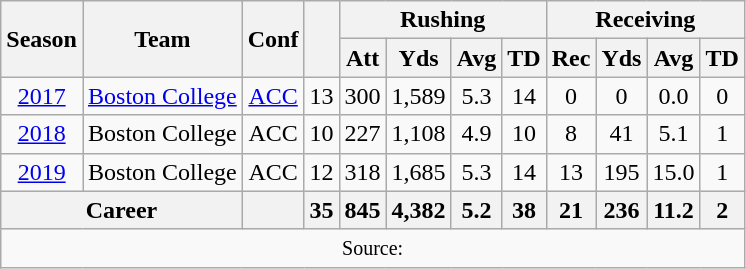<table class="wikitable" style="text-align:center;">
<tr>
<th rowspan="2">Season</th>
<th rowspan="2">Team</th>
<th rowspan="2">Conf</th>
<th rowspan="2"></th>
<th colspan="4">Rushing</th>
<th colspan="4">Receiving</th>
</tr>
<tr>
<th>Att</th>
<th>Yds</th>
<th>Avg</th>
<th>TD</th>
<th>Rec</th>
<th>Yds</th>
<th>Avg</th>
<th>TD</th>
</tr>
<tr>
<td><a href='#'>2017</a></td>
<td><a href='#'>Boston College</a></td>
<td><a href='#'>ACC</a></td>
<td>13</td>
<td>300</td>
<td>1,589</td>
<td>5.3</td>
<td>14</td>
<td>0</td>
<td>0</td>
<td>0.0</td>
<td>0</td>
</tr>
<tr>
<td><a href='#'>2018</a></td>
<td>Boston College</td>
<td>ACC</td>
<td>10</td>
<td>227</td>
<td>1,108</td>
<td>4.9</td>
<td>10</td>
<td>8</td>
<td>41</td>
<td>5.1</td>
<td>1</td>
</tr>
<tr>
<td><a href='#'>2019</a></td>
<td>Boston College</td>
<td>ACC</td>
<td>12</td>
<td>318</td>
<td>1,685</td>
<td>5.3</td>
<td>14</td>
<td>13</td>
<td>195</td>
<td>15.0</td>
<td>1</td>
</tr>
<tr>
<th colspan="2">Career</th>
<th></th>
<th>35</th>
<th>845</th>
<th>4,382</th>
<th>5.2</th>
<th>38</th>
<th>21</th>
<th>236</th>
<th>11.2</th>
<th>2</th>
</tr>
<tr>
<td colspan="12"><small>Source: </small></td>
</tr>
</table>
